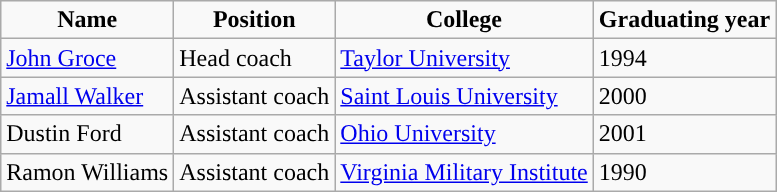<table class="wikitable">
<tr>
<td align=center><span> <strong>Name</strong></span></td>
<td align=center><span> <strong>Position</strong></span></td>
<td align=center><span> <strong>College</strong></span></td>
<td align=center><span> <strong>Graduating year</strong></span></td>
</tr>
<tr>
<td><a href='#'>John Groce</a></td>
<td>Head coach</td>
<td><a href='#'>Taylor University</a></td>
<td>1994</td>
</tr>
<tr>
<td><a href='#'>Jamall Walker</a></td>
<td>Assistant coach</td>
<td><a href='#'>Saint Louis University</a></td>
<td>2000</td>
</tr>
<tr>
<td>Dustin Ford</td>
<td>Assistant coach</td>
<td><a href='#'>Ohio University</a></td>
<td>2001</td>
</tr>
<tr>
<td>Ramon Williams</td>
<td>Assistant coach</td>
<td><a href='#'>Virginia Military Institute</a></td>
<td>1990</td>
</tr>
</table>
